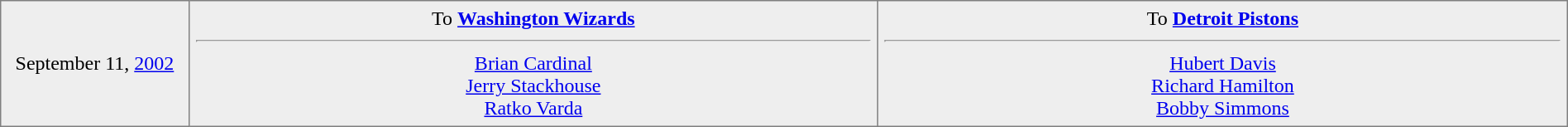<table border="1" style="border-collapse:collapse; text-align:center; width:100%;"  cellpadding="5">
<tr style="background:#eee;">
<td style="width:12%">September 11, <a href='#'>2002</a></td>
<td style="width:44%" valign="top">To <strong><a href='#'>Washington Wizards</a></strong><hr><a href='#'>Brian Cardinal</a><br><a href='#'>Jerry Stackhouse</a><br><a href='#'>Ratko Varda</a><br></td>
<td style="width:44%" valign="top">To <strong><a href='#'>Detroit Pistons</a></strong><hr><a href='#'>Hubert Davis</a><br><a href='#'>Richard Hamilton</a><br><a href='#'>Bobby Simmons</a><br></td>
</tr>
</table>
